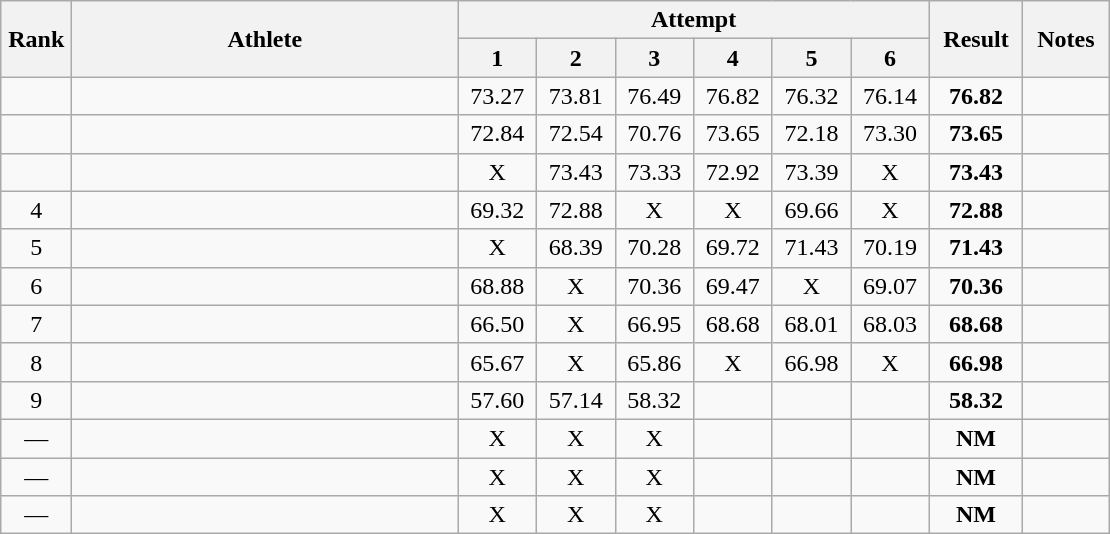<table class="wikitable" style="text-align:center">
<tr>
<th rowspan=2 width=40>Rank</th>
<th rowspan=2 width=250>Athlete</th>
<th colspan=6>Attempt</th>
<th rowspan=2 width=55>Result</th>
<th rowspan=2 width=50>Notes</th>
</tr>
<tr>
<th width=45>1</th>
<th width=45>2</th>
<th width=45>3</th>
<th width=45>4</th>
<th width=45>5</th>
<th width=45>6</th>
</tr>
<tr>
<td></td>
<td align=left></td>
<td>73.27</td>
<td>73.81</td>
<td>76.49</td>
<td>76.82</td>
<td>76.32</td>
<td>76.14</td>
<td><strong>76.82</strong></td>
<td></td>
</tr>
<tr>
<td></td>
<td align=left></td>
<td>72.84</td>
<td>72.54</td>
<td>70.76</td>
<td>73.65</td>
<td>72.18</td>
<td>73.30</td>
<td><strong>73.65</strong></td>
<td></td>
</tr>
<tr>
<td></td>
<td align=left></td>
<td>X</td>
<td>73.43</td>
<td>73.33</td>
<td>72.92</td>
<td>73.39</td>
<td>X</td>
<td><strong>73.43</strong></td>
<td></td>
</tr>
<tr>
<td>4</td>
<td align=left></td>
<td>69.32</td>
<td>72.88</td>
<td>X</td>
<td>X</td>
<td>69.66</td>
<td>X</td>
<td><strong>72.88</strong></td>
<td></td>
</tr>
<tr>
<td>5</td>
<td align=left></td>
<td>X</td>
<td>68.39</td>
<td>70.28</td>
<td>69.72</td>
<td>71.43</td>
<td>70.19</td>
<td><strong>71.43</strong></td>
<td></td>
</tr>
<tr>
<td>6</td>
<td align=left></td>
<td>68.88</td>
<td>X</td>
<td>70.36</td>
<td>69.47</td>
<td>X</td>
<td>69.07</td>
<td><strong>70.36</strong></td>
<td></td>
</tr>
<tr>
<td>7</td>
<td align=left></td>
<td>66.50</td>
<td>X</td>
<td>66.95</td>
<td>68.68</td>
<td>68.01</td>
<td>68.03</td>
<td><strong>68.68</strong></td>
<td></td>
</tr>
<tr>
<td>8</td>
<td align=left></td>
<td>65.67</td>
<td>X</td>
<td>65.86</td>
<td>X</td>
<td>66.98</td>
<td>X</td>
<td><strong>66.98</strong></td>
<td></td>
</tr>
<tr>
<td>9</td>
<td align=left></td>
<td>57.60</td>
<td>57.14</td>
<td>58.32</td>
<td></td>
<td></td>
<td></td>
<td><strong>58.32</strong></td>
<td></td>
</tr>
<tr>
<td>—</td>
<td align=left></td>
<td>X</td>
<td>X</td>
<td>X</td>
<td></td>
<td></td>
<td></td>
<td><strong>NM</strong></td>
<td></td>
</tr>
<tr>
<td>—</td>
<td align=left></td>
<td>X</td>
<td>X</td>
<td>X</td>
<td></td>
<td></td>
<td></td>
<td><strong>NM</strong></td>
<td></td>
</tr>
<tr>
<td>—</td>
<td align=left></td>
<td>X</td>
<td>X</td>
<td>X</td>
<td></td>
<td></td>
<td></td>
<td><strong>NM</strong></td>
<td></td>
</tr>
</table>
